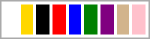<table style=" width: 100px; border: 1px solid #aaaaaa">
<tr>
<td style="background-color:white"> </td>
<td style="background-color:gold"> </td>
<td style="background-color:black"> </td>
<td style="background-color:red"> </td>
<td style="background-color:blue"> </td>
<td style="background-color:green"> </td>
<td style="background-color:purple"> </td>
<td style="background-color:tan"> </td>
<td style="background-color:pink"> </td>
</tr>
</table>
